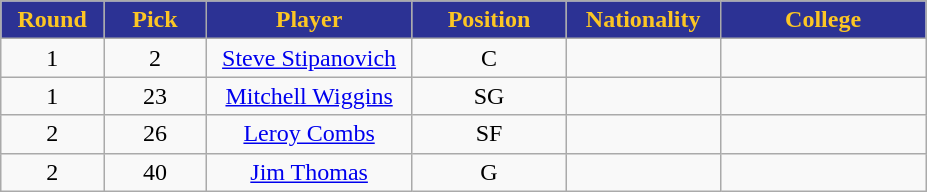<table class="wikitable sortable sortable">
<tr>
<th style="background:#2C3294; color:#fcc624" width="10%">Round</th>
<th style="background:#2C3294; color:#fcc624" width="10%">Pick</th>
<th style="background:#2C3294; color:#fcc624" width="20%">Player</th>
<th style="background:#2C3294; color:#fcc624" width="15%">Position</th>
<th style="background:#2C3294; color:#fcc624" width="15%">Nationality</th>
<th style="background:#2C3294; color:#fcc624" width="20%">College</th>
</tr>
<tr style="text-align: center">
<td>1</td>
<td>2</td>
<td><a href='#'>Steve Stipanovich</a></td>
<td>C</td>
<td></td>
<td></td>
</tr>
<tr style="text-align: center">
<td>1</td>
<td>23</td>
<td><a href='#'>Mitchell Wiggins</a></td>
<td>SG</td>
<td></td>
<td></td>
</tr>
<tr style="text-align: center">
<td>2</td>
<td>26</td>
<td><a href='#'>Leroy Combs</a></td>
<td>SF</td>
<td></td>
<td></td>
</tr>
<tr style="text-align: center">
<td>2</td>
<td>40</td>
<td><a href='#'>Jim Thomas</a></td>
<td>G</td>
<td></td>
<td></td>
</tr>
</table>
